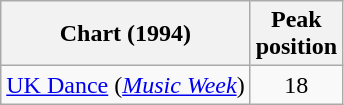<table class="wikitable sortable">
<tr>
<th>Chart (1994)</th>
<th>Peak<br>position</th>
</tr>
<tr>
<td><a href='#'>UK Dance</a> (<em><a href='#'>Music Week</a></em>)</td>
<td align="center">18</td>
</tr>
</table>
